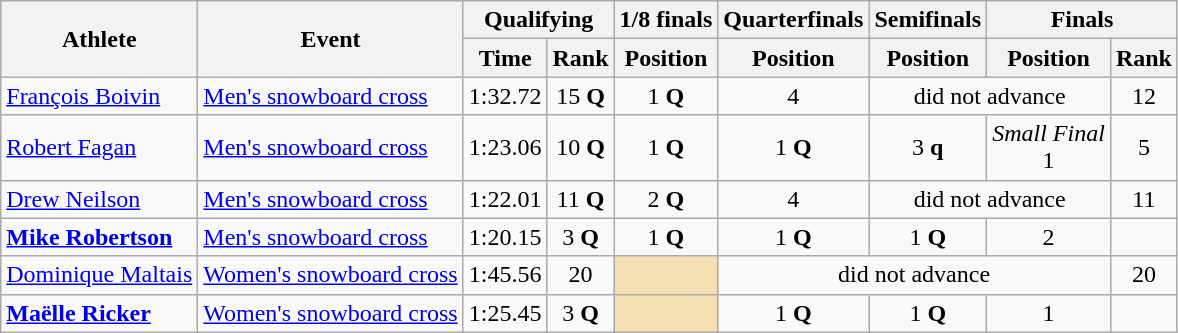<table class="wikitable">
<tr>
<th rowspan="2">Athlete</th>
<th rowspan="2">Event</th>
<th colspan="2">Qualifying</th>
<th>1/8 finals</th>
<th>Quarterfinals</th>
<th>Semifinals</th>
<th colspan=2>Finals</th>
</tr>
<tr>
<th>Time</th>
<th>Rank</th>
<th>Position</th>
<th>Position</th>
<th>Position</th>
<th>Position</th>
<th>Rank</th>
</tr>
<tr>
<td><a href='#'>François Boivin</a></td>
<td><a href='#'>Men's snowboard cross</a></td>
<td align="center">1:32.72</td>
<td align="center">15 <strong>Q</strong></td>
<td align="center">1 <strong>Q</strong></td>
<td align="center">4</td>
<td colspan=2 align="center">did not advance</td>
<td align="center">12</td>
</tr>
<tr>
<td><a href='#'>Robert Fagan</a></td>
<td><a href='#'>Men's snowboard cross</a></td>
<td align="center">1:23.06</td>
<td align="center">10 <strong>Q</strong></td>
<td align="center">1 <strong>Q</strong></td>
<td align="center">1 <strong>Q</strong></td>
<td align="center">3 <strong>q</strong></td>
<td align="center"><em>Small Final</em><br> 1</td>
<td align="center">5</td>
</tr>
<tr>
<td><a href='#'>Drew Neilson</a></td>
<td><a href='#'>Men's snowboard cross</a></td>
<td align="center">1:22.01</td>
<td align="center">11 <strong>Q</strong></td>
<td align="center">2 <strong>Q</strong></td>
<td align="center">4</td>
<td colspan=2 align="center">did not advance</td>
<td align="center">11</td>
</tr>
<tr>
<td><strong><a href='#'>Mike Robertson</a></strong></td>
<td><a href='#'>Men's snowboard cross</a></td>
<td align="center">1:20.15</td>
<td align="center">3 <strong>Q</strong></td>
<td align="center">1 <strong>Q</strong></td>
<td align="center">1 <strong>Q</strong></td>
<td align="center">1 <strong>Q</strong></td>
<td align="center">2</td>
<td align="center"></td>
</tr>
<tr>
<td><a href='#'>Dominique Maltais</a></td>
<td><a href='#'>Women's snowboard cross</a></td>
<td align="center">1:45.56</td>
<td align="center">20</td>
<td align="center" bgcolor="wheat"></td>
<td colspan=3 align="center">did not advance</td>
<td align="center">20</td>
</tr>
<tr>
<td><strong><a href='#'>Maëlle Ricker</a></strong></td>
<td><a href='#'>Women's snowboard cross</a></td>
<td align="center">1:25.45</td>
<td align="center">3 <strong>Q</strong></td>
<td align="center" bgcolor="wheat"></td>
<td align="center">1 <strong>Q</strong></td>
<td align="center">1 <strong>Q</strong></td>
<td align="center">1</td>
<td align="center"></td>
</tr>
</table>
